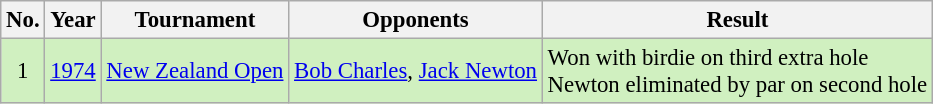<table class="wikitable" style="font-size:95%;">
<tr>
<th>No.</th>
<th>Year</th>
<th>Tournament</th>
<th>Opponents</th>
<th>Result</th>
</tr>
<tr style="background:#D0F0C0;">
<td align=center>1</td>
<td><a href='#'>1974</a></td>
<td><a href='#'>New Zealand Open</a></td>
<td> <a href='#'>Bob Charles</a>,  <a href='#'>Jack Newton</a></td>
<td>Won with birdie on third extra hole<br>Newton eliminated by par on second hole</td>
</tr>
</table>
